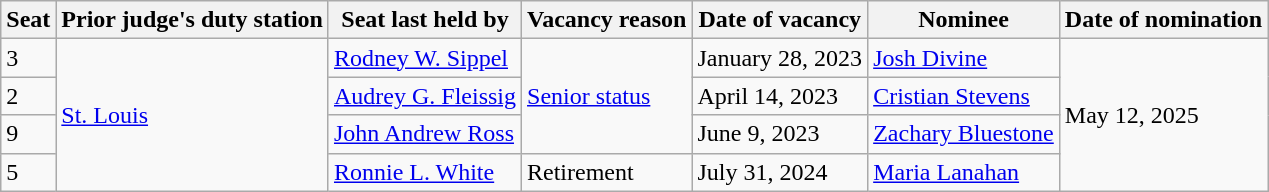<table class=wikitable>
<tr>
<th>Seat</th>
<th>Prior judge's duty station</th>
<th>Seat last held by</th>
<th>Vacancy reason</th>
<th>Date of vacancy</th>
<th>Nominee</th>
<th>Date of nomination</th>
</tr>
<tr>
<td>3</td>
<td rowspan=4><a href='#'>St. Louis</a></td>
<td><a href='#'>Rodney W. Sippel</a></td>
<td rowspan=3><a href='#'>Senior status</a></td>
<td>January 28, 2023</td>
<td><a href='#'>Josh Divine</a></td>
<td rowspan=4>May 12, 2025</td>
</tr>
<tr>
<td>2</td>
<td><a href='#'>Audrey G. Fleissig</a></td>
<td>April 14, 2023</td>
<td><a href='#'>Cristian Stevens</a></td>
</tr>
<tr>
<td>9</td>
<td><a href='#'>John Andrew Ross</a></td>
<td>June 9, 2023</td>
<td><a href='#'>Zachary Bluestone</a></td>
</tr>
<tr>
<td>5</td>
<td><a href='#'>Ronnie L. White</a></td>
<td>Retirement</td>
<td>July 31, 2024</td>
<td><a href='#'>Maria Lanahan</a></td>
</tr>
</table>
